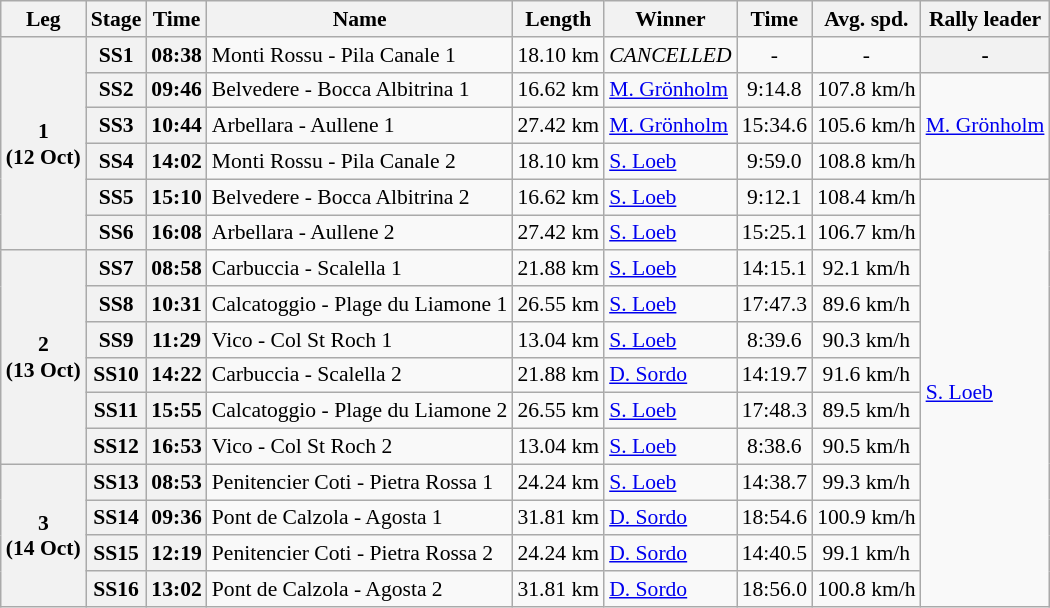<table class="wikitable" style="text-align: center; font-size: 90%; max-width: 950px;">
<tr>
<th>Leg</th>
<th>Stage</th>
<th>Time</th>
<th>Name</th>
<th>Length</th>
<th>Winner</th>
<th>Time</th>
<th>Avg. spd.</th>
<th>Rally leader</th>
</tr>
<tr>
<th rowspan="6">1<br>(12 Oct)</th>
<th>SS1</th>
<th>08:38</th>
<td align=left>Monti Rossu - Pila Canale 1</td>
<td>18.10 km</td>
<td><em>CANCELLED</em></td>
<td>-</td>
<td>-</td>
<th align=left>-</th>
</tr>
<tr>
<th>SS2</th>
<th>09:46</th>
<td align=left>Belvedere - Bocca Albitrina 1</td>
<td>16.62 km</td>
<td align=left> <a href='#'>M. Grönholm</a></td>
<td>9:14.8</td>
<td>107.8 km/h</td>
<td align=left rowspan="3"> <a href='#'>M. Grönholm</a></td>
</tr>
<tr>
<th>SS3</th>
<th>10:44</th>
<td align=left>Arbellara - Aullene 1</td>
<td>27.42 km</td>
<td align=left> <a href='#'>M. Grönholm</a></td>
<td>15:34.6</td>
<td>105.6 km/h</td>
</tr>
<tr>
<th>SS4</th>
<th>14:02</th>
<td align=left>Monti Rossu - Pila Canale 2</td>
<td>18.10 km</td>
<td align=left> <a href='#'>S. Loeb</a></td>
<td>9:59.0</td>
<td>108.8 km/h</td>
</tr>
<tr>
<th>SS5</th>
<th>15:10</th>
<td align=left>Belvedere - Bocca Albitrina 2</td>
<td>16.62 km</td>
<td align=left> <a href='#'>S. Loeb</a></td>
<td>9:12.1</td>
<td>108.4 km/h</td>
<td align=left rowspan="12"> <a href='#'>S. Loeb</a></td>
</tr>
<tr>
<th>SS6</th>
<th>16:08</th>
<td align=left>Arbellara - Aullene 2</td>
<td>27.42 km</td>
<td align=left> <a href='#'>S. Loeb</a></td>
<td>15:25.1</td>
<td>106.7 km/h</td>
</tr>
<tr>
<th rowspan="6">2<br>(13 Oct)</th>
<th>SS7</th>
<th>08:58</th>
<td align=left>Carbuccia - Scalella 1</td>
<td>21.88 km</td>
<td align=left> <a href='#'>S. Loeb</a></td>
<td>14:15.1</td>
<td>92.1 km/h</td>
</tr>
<tr>
<th>SS8</th>
<th>10:31</th>
<td align=left>Calcatoggio - Plage du Liamone 1</td>
<td>26.55 km</td>
<td align=left> <a href='#'>S. Loeb</a></td>
<td>17:47.3</td>
<td>89.6 km/h</td>
</tr>
<tr>
<th>SS9</th>
<th>11:29</th>
<td align=left>Vico - Col St Roch 1</td>
<td>13.04 km</td>
<td align=left> <a href='#'>S. Loeb</a></td>
<td>8:39.6</td>
<td>90.3 km/h</td>
</tr>
<tr>
<th>SS10</th>
<th>14:22</th>
<td align=left>Carbuccia - Scalella 2</td>
<td>21.88 km</td>
<td align=left> <a href='#'>D. Sordo</a></td>
<td>14:19.7</td>
<td>91.6 km/h</td>
</tr>
<tr>
<th>SS11</th>
<th>15:55</th>
<td align=left>Calcatoggio - Plage du Liamone 2</td>
<td>26.55 km</td>
<td align=left> <a href='#'>S. Loeb</a></td>
<td>17:48.3</td>
<td>89.5 km/h</td>
</tr>
<tr>
<th>SS12</th>
<th>16:53</th>
<td align=left>Vico - Col St Roch 2</td>
<td>13.04 km</td>
<td align=left> <a href='#'>S. Loeb</a></td>
<td>8:38.6</td>
<td>90.5 km/h</td>
</tr>
<tr>
<th rowspan="4">3<br>(14 Oct)</th>
<th>SS13</th>
<th>08:53</th>
<td align=left>Penitencier Coti - Pietra Rossa 1</td>
<td>24.24 km</td>
<td align=left> <a href='#'>S. Loeb</a></td>
<td>14:38.7</td>
<td>99.3 km/h</td>
</tr>
<tr>
<th>SS14</th>
<th>09:36</th>
<td align=left>Pont de Calzola - Agosta 1</td>
<td>31.81 km</td>
<td align=left> <a href='#'>D. Sordo</a></td>
<td>18:54.6</td>
<td>100.9 km/h</td>
</tr>
<tr>
<th>SS15</th>
<th>12:19</th>
<td align=left>Penitencier Coti - Pietra Rossa 2</td>
<td>24.24 km</td>
<td align=left> <a href='#'>D. Sordo</a></td>
<td>14:40.5</td>
<td>99.1 km/h</td>
</tr>
<tr>
<th>SS16</th>
<th>13:02</th>
<td align=left>Pont de Calzola - Agosta 2</td>
<td>31.81 km</td>
<td align=left> <a href='#'>D. Sordo</a></td>
<td>18:56.0</td>
<td>100.8 km/h</td>
</tr>
</table>
